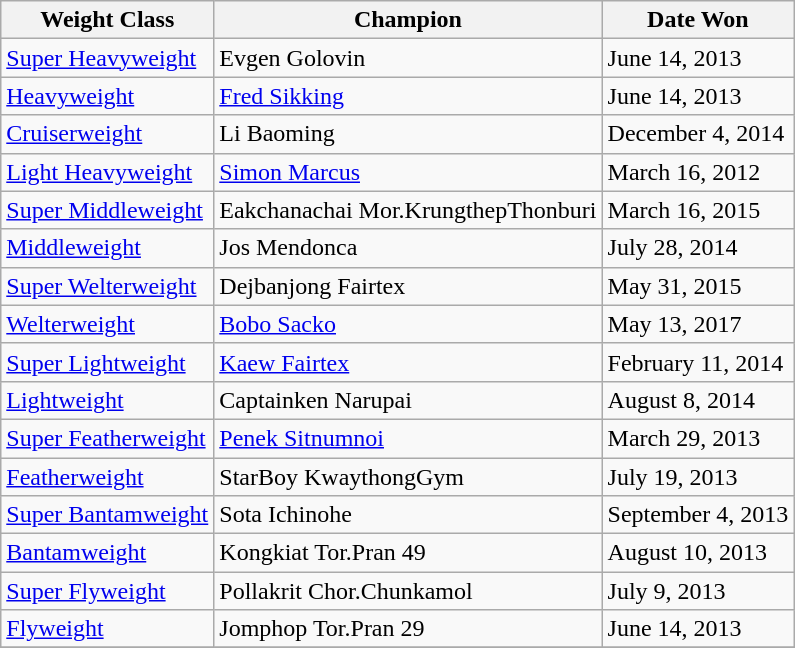<table class="wikitable">
<tr>
<th>Weight Class</th>
<th>Champion</th>
<th>Date Won</th>
</tr>
<tr>
<td><a href='#'>Super Heavyweight</a></td>
<td> Evgen Golovin</td>
<td>June 14, 2013</td>
</tr>
<tr>
<td><a href='#'>Heavyweight</a></td>
<td> <a href='#'>Fred Sikking</a></td>
<td>June 14, 2013</td>
</tr>
<tr>
<td><a href='#'>Cruiserweight</a></td>
<td> Li Baoming</td>
<td>December 4, 2014</td>
</tr>
<tr>
<td><a href='#'>Light Heavyweight</a></td>
<td> <a href='#'>Simon Marcus</a></td>
<td>March 16, 2012</td>
</tr>
<tr>
<td><a href='#'>Super Middleweight</a></td>
<td> Eakchanachai Mor.KrungthepThonburi</td>
<td>March 16, 2015</td>
</tr>
<tr>
<td><a href='#'>Middleweight</a></td>
<td> Jos Mendonca</td>
<td>July 28, 2014</td>
</tr>
<tr>
<td><a href='#'>Super Welterweight</a></td>
<td> Dejbanjong Fairtex</td>
<td>May 31, 2015</td>
</tr>
<tr>
<td><a href='#'>Welterweight</a></td>
<td> <a href='#'>Bobo Sacko</a></td>
<td>May 13, 2017</td>
</tr>
<tr>
<td><a href='#'>Super Lightweight</a></td>
<td> <a href='#'>Kaew Fairtex</a></td>
<td>February 11, 2014</td>
</tr>
<tr>
<td><a href='#'>Lightweight</a></td>
<td> Captainken  Narupai</td>
<td>August 8, 2014</td>
</tr>
<tr>
<td><a href='#'>Super Featherweight</a></td>
<td> <a href='#'>Penek Sitnumnoi</a></td>
<td>March 29, 2013</td>
</tr>
<tr>
<td><a href='#'>Featherweight</a></td>
<td> StarBoy KwaythongGym</td>
<td>July 19, 2013</td>
</tr>
<tr>
<td><a href='#'>Super Bantamweight</a></td>
<td> Sota Ichinohe</td>
<td>September 4, 2013</td>
</tr>
<tr>
<td><a href='#'>Bantamweight</a></td>
<td> Kongkiat Tor.Pran 49</td>
<td>August 10, 2013</td>
</tr>
<tr>
<td><a href='#'>Super Flyweight</a></td>
<td> Pollakrit Chor.Chunkamol</td>
<td>July 9, 2013</td>
</tr>
<tr>
<td><a href='#'>Flyweight</a></td>
<td> Jomphop Tor.Pran 29</td>
<td>June 14, 2013</td>
</tr>
<tr>
</tr>
</table>
